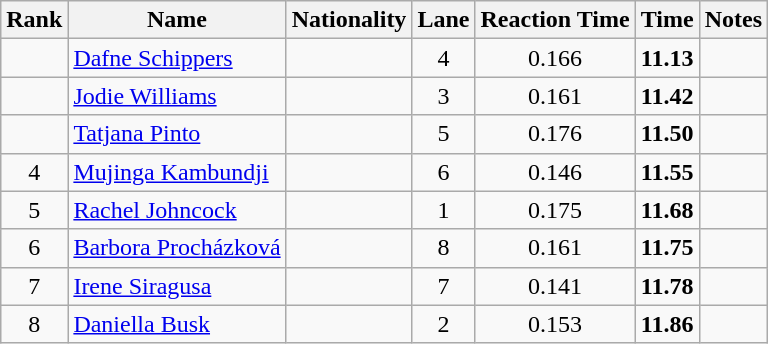<table class="wikitable sortable" style="text-align:center">
<tr>
<th>Rank</th>
<th>Name</th>
<th>Nationality</th>
<th>Lane</th>
<th>Reaction Time</th>
<th>Time</th>
<th>Notes</th>
</tr>
<tr>
<td></td>
<td align=left><a href='#'>Dafne Schippers</a></td>
<td align=left></td>
<td>4</td>
<td>0.166</td>
<td><strong>11.13</strong></td>
<td></td>
</tr>
<tr>
<td></td>
<td align=left><a href='#'>Jodie Williams</a></td>
<td align=left></td>
<td>3</td>
<td>0.161</td>
<td><strong>11.42</strong></td>
<td></td>
</tr>
<tr>
<td></td>
<td align=left><a href='#'>Tatjana Pinto</a></td>
<td align=left></td>
<td>5</td>
<td>0.176</td>
<td><strong>11.50</strong></td>
<td></td>
</tr>
<tr>
<td>4</td>
<td align=left><a href='#'>Mujinga Kambundji</a></td>
<td align=left></td>
<td>6</td>
<td>0.146</td>
<td><strong>11.55</strong></td>
<td></td>
</tr>
<tr>
<td>5</td>
<td align=left><a href='#'>Rachel Johncock</a></td>
<td align=left></td>
<td>1</td>
<td>0.175</td>
<td><strong>11.68</strong></td>
<td></td>
</tr>
<tr>
<td>6</td>
<td align=left><a href='#'>Barbora Procházková</a></td>
<td align=left></td>
<td>8</td>
<td>0.161</td>
<td><strong>11.75</strong></td>
<td></td>
</tr>
<tr>
<td>7</td>
<td align=left><a href='#'>Irene Siragusa</a></td>
<td align=left></td>
<td>7</td>
<td>0.141</td>
<td><strong>11.78</strong></td>
<td></td>
</tr>
<tr>
<td>8</td>
<td align=left><a href='#'>Daniella Busk</a></td>
<td align=left></td>
<td>2</td>
<td>0.153</td>
<td><strong>11.86</strong></td>
<td></td>
</tr>
</table>
